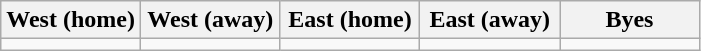<table class="wikitable">
<tr>
<th>West (home)</th>
<th>West (away)</th>
<th>East (home)</th>
<th>East (away)</th>
<th>Byes</th>
</tr>
<tr>
<td style="width:20%"></td>
<td style="width:20%"></td>
<td style="width:20%"></td>
<td style="width:20%"></td>
<td style="width:20%"></td>
</tr>
</table>
